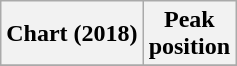<table class="wikitable plainrowheaders" style="text-align:center">
<tr>
<th scope="col">Chart (2018)</th>
<th scope="col">Peak<br>position</th>
</tr>
<tr>
</tr>
</table>
